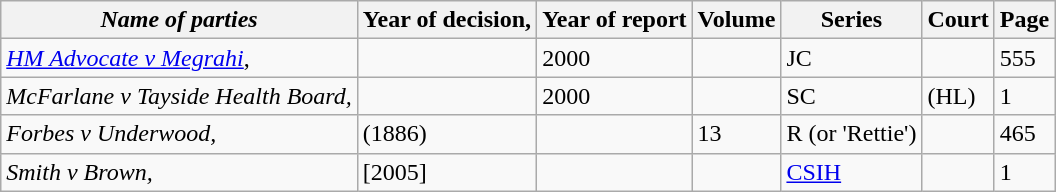<table class="wikitable">
<tr>
<th><em>Name of parties</em></th>
<th>Year of decision,</th>
<th>Year of report</th>
<th>Volume</th>
<th>Series</th>
<th>Court</th>
<th>Page</th>
</tr>
<tr valign="top">
<td><em><a href='#'>HM Advocate v Megrahi</a></em>,</td>
<td></td>
<td>2000</td>
<td></td>
<td>JC</td>
<td></td>
<td>555</td>
</tr>
<tr valign="top">
<td><em>McFarlane v Tayside Health Board,</em></td>
<td></td>
<td>2000</td>
<td></td>
<td>SC</td>
<td>(HL)</td>
<td>1</td>
</tr>
<tr valign="top">
<td><em>Forbes v Underwood,</em></td>
<td>(1886)</td>
<td></td>
<td>13</td>
<td>R (or 'Rettie')</td>
<td></td>
<td>465</td>
</tr>
<tr valign="top">
<td><em>Smith v Brown,</em></td>
<td>[2005]</td>
<td></td>
<td></td>
<td><a href='#'>CSIH</a></td>
<td></td>
<td>1</td>
</tr>
</table>
